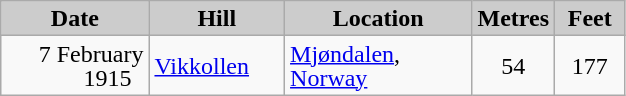<table class="wikitable sortable" style="text-align:left; line-height:16px; width:33%;">
<tr>
<th style="background-color: #ccc;" width="120">Date</th>
<th style="background-color: #ccc;" width="100">Hill</th>
<th style="background-color: #ccc;" width="155">Location</th>
<th style="background-color: #ccc;" width="48">Metres</th>
<th style="background-color: #ccc;" width="48">Feet</th>
</tr>
<tr>
<td align=right>7 February 1915  </td>
<td><a href='#'>Vikkollen</a></td>
<td><a href='#'>Mjøndalen</a>, <a href='#'>Norway</a></td>
<td align=center>54</td>
<td align=center>177</td>
</tr>
</table>
